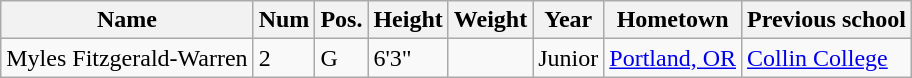<table class="wikitable sortable" border="1">
<tr>
<th>Name</th>
<th>Num</th>
<th>Pos.</th>
<th>Height</th>
<th>Weight</th>
<th>Year</th>
<th>Hometown</th>
<th class="unsortable">Previous school</th>
</tr>
<tr>
<td>Myles Fitzgerald-Warren</td>
<td>2</td>
<td>G</td>
<td>6'3"</td>
<td></td>
<td>Junior</td>
<td><a href='#'>Portland, OR</a></td>
<td><a href='#'>Collin College</a></td>
</tr>
</table>
